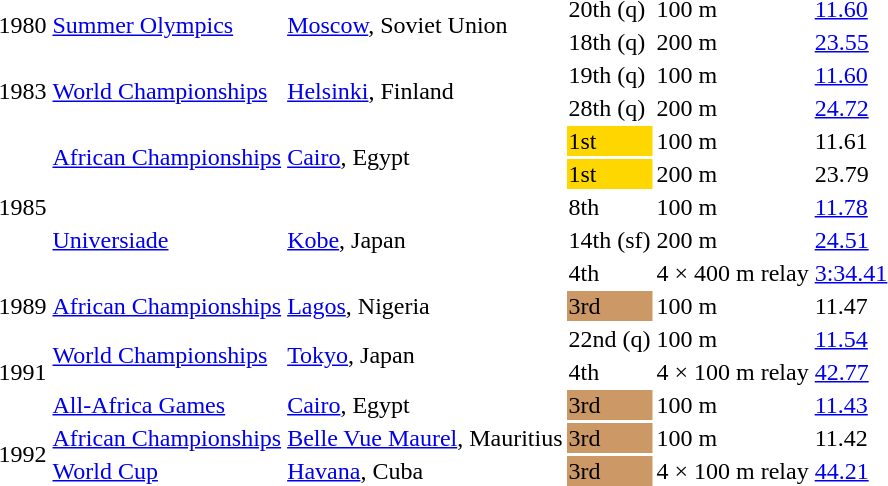<table>
<tr>
<td rowspan=2>1980</td>
<td rowspan=2><a href='#'>Summer Olympics</a></td>
<td rowspan=2><a href='#'>Moscow</a>, Soviet Union</td>
<td>20th (q)</td>
<td>100 m</td>
<td><a href='#'>11.60</a></td>
</tr>
<tr>
<td>18th (q)</td>
<td>200 m</td>
<td><a href='#'>23.55</a></td>
</tr>
<tr>
<td rowspan=2>1983</td>
<td rowspan=2><a href='#'>World Championships</a></td>
<td rowspan=2><a href='#'>Helsinki</a>, Finland</td>
<td>19th (q)</td>
<td>100 m</td>
<td><a href='#'>11.60</a></td>
</tr>
<tr>
<td>28th (q)</td>
<td>200 m</td>
<td><a href='#'>24.72</a></td>
</tr>
<tr>
<td rowspan=5>1985</td>
<td rowspan=2><a href='#'>African Championships</a></td>
<td rowspan=2><a href='#'>Cairo</a>, Egypt</td>
<td bgcolor="gold">1st</td>
<td>100 m</td>
<td>11.61</td>
</tr>
<tr>
<td bgcolor="gold">1st</td>
<td>200 m</td>
<td>23.79</td>
</tr>
<tr>
<td rowspan=3><a href='#'>Universiade</a></td>
<td rowspan=3><a href='#'>Kobe</a>, Japan</td>
<td>8th</td>
<td>100 m</td>
<td><a href='#'>11.78</a></td>
</tr>
<tr>
<td>14th (sf)</td>
<td>200 m</td>
<td><a href='#'>24.51</a></td>
</tr>
<tr>
<td>4th</td>
<td>4 × 400 m relay</td>
<td><a href='#'>3:34.41</a></td>
</tr>
<tr>
<td>1989</td>
<td><a href='#'>African Championships</a></td>
<td><a href='#'>Lagos</a>, Nigeria</td>
<td bgcolor="cc9966">3rd</td>
<td>100 m</td>
<td>11.47</td>
</tr>
<tr>
<td rowspan=3>1991</td>
<td rowspan=2><a href='#'>World Championships</a></td>
<td rowspan=2><a href='#'>Tokyo</a>, Japan</td>
<td>22nd (q)</td>
<td>100 m</td>
<td><a href='#'>11.54</a></td>
</tr>
<tr>
<td>4th</td>
<td>4 × 100 m relay</td>
<td><a href='#'>42.77</a></td>
</tr>
<tr>
<td><a href='#'>All-Africa Games</a></td>
<td><a href='#'>Cairo</a>, Egypt</td>
<td bgcolor="cc9966">3rd</td>
<td>100 m</td>
<td><a href='#'>11.43</a></td>
</tr>
<tr>
<td rowspan=2>1992</td>
<td><a href='#'>African Championships</a></td>
<td><a href='#'>Belle Vue Maurel</a>, Mauritius</td>
<td bgcolor="cc9966">3rd</td>
<td>100 m</td>
<td>11.42</td>
</tr>
<tr>
<td><a href='#'>World Cup</a></td>
<td><a href='#'>Havana</a>, Cuba</td>
<td bgcolor="cc9966">3rd</td>
<td>4 × 100 m relay</td>
<td><a href='#'>44.21</a></td>
</tr>
<tr>
</tr>
</table>
